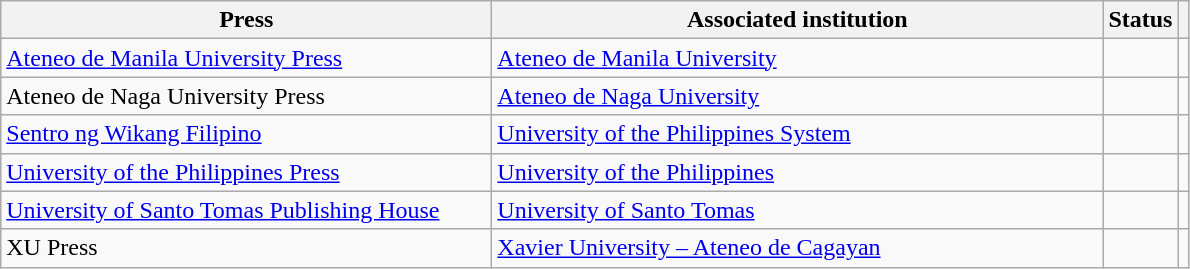<table class="wikitable sortable">
<tr>
<th style="width:20em">Press</th>
<th style="width:25em">Associated institution</th>
<th>Status</th>
<th></th>
</tr>
<tr>
<td><a href='#'>Ateneo de Manila University Press</a></td>
<td><a href='#'>Ateneo de Manila University</a></td>
<td></td>
<td></td>
</tr>
<tr>
<td>Ateneo de Naga University Press</td>
<td><a href='#'>Ateneo de Naga University</a></td>
<td></td>
<td></td>
</tr>
<tr>
<td><a href='#'>Sentro ng Wikang Filipino</a></td>
<td><a href='#'>University of the Philippines System</a></td>
<td></td>
<td></td>
</tr>
<tr>
<td><a href='#'>University of the Philippines Press</a></td>
<td><a href='#'>University of the Philippines</a></td>
<td></td>
<td></td>
</tr>
<tr>
<td><a href='#'>University of Santo Tomas Publishing House</a></td>
<td><a href='#'>University of Santo Tomas</a></td>
<td></td>
<td></td>
</tr>
<tr>
<td>XU Press</td>
<td><a href='#'>Xavier University – Ateneo de Cagayan</a></td>
<td></td>
<td></td>
</tr>
</table>
